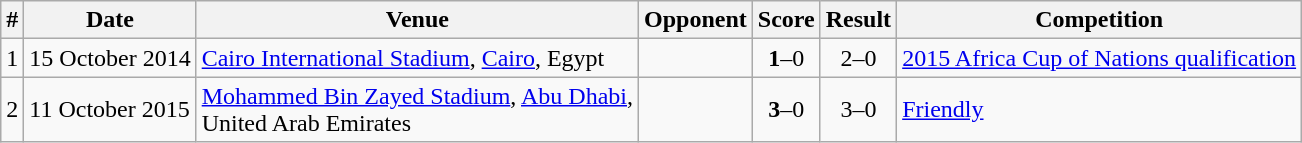<table class="wikitable">
<tr>
<th>#</th>
<th>Date</th>
<th>Venue</th>
<th>Opponent</th>
<th>Score</th>
<th>Result</th>
<th>Competition</th>
</tr>
<tr>
<td>1</td>
<td>15 October 2014</td>
<td><a href='#'>Cairo International Stadium</a>, <a href='#'>Cairo</a>, Egypt</td>
<td></td>
<td align=center><strong>1</strong>–0</td>
<td align=center>2–0</td>
<td><a href='#'>2015 Africa Cup of Nations qualification</a></td>
</tr>
<tr>
<td>2</td>
<td>11 October 2015</td>
<td><a href='#'>Mohammed Bin Zayed Stadium</a>, <a href='#'>Abu Dhabi</a>,<br>United Arab Emirates</td>
<td></td>
<td align=center><strong>3</strong>–0</td>
<td align=center>3–0</td>
<td><a href='#'>Friendly</a></td>
</tr>
</table>
